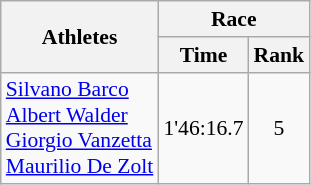<table class="wikitable" border="1" style="font-size:90%">
<tr>
<th rowspan=2>Athletes</th>
<th colspan=2>Race</th>
</tr>
<tr>
<th>Time</th>
<th>Rank</th>
</tr>
<tr>
<td><a href='#'>Silvano Barco</a><br><a href='#'>Albert Walder</a><br><a href='#'>Giorgio Vanzetta</a><br><a href='#'>Maurilio De Zolt</a></td>
<td align=center>1'46:16.7</td>
<td align=center>5</td>
</tr>
</table>
